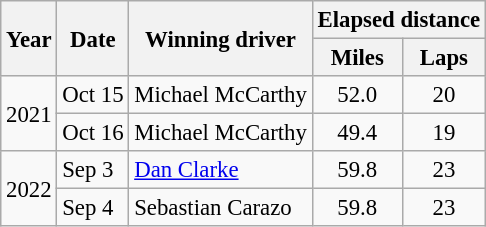<table class="wikitable" style="font-size: 95%;">
<tr>
<th rowspan="2" style="text-align:center">Year</th>
<th rowspan="2" style="text-align:center">Date</th>
<th rowspan="2" style="text-align:center">Winning driver</th>
<th colspan="2" style="text-align:center">Elapsed distance</th>
</tr>
<tr>
<th style="text-align:center">Miles</th>
<th style="text-align:center">Laps</th>
</tr>
<tr>
<td rowspan="2">2021</td>
<td>Oct 15</td>
<td> Michael McCarthy</td>
<td style="text-align:center">52.0</td>
<td style="text-align:center">20</td>
</tr>
<tr>
<td>Oct 16</td>
<td> Michael McCarthy</td>
<td style="text-align:center">49.4</td>
<td style="text-align:center">19</td>
</tr>
<tr>
<td rowspan="2">2022</td>
<td>Sep 3</td>
<td> <a href='#'>Dan Clarke</a></td>
<td style="text-align:center">59.8</td>
<td style="text-align:center">23</td>
</tr>
<tr>
<td>Sep 4</td>
<td> Sebastian Carazo</td>
<td style="text-align:center">59.8</td>
<td style="text-align:center">23</td>
</tr>
</table>
